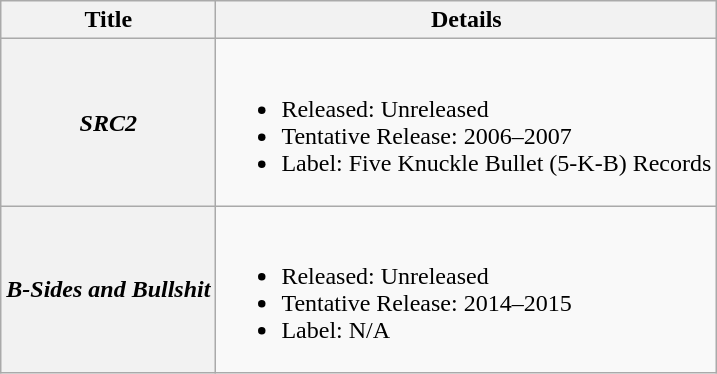<table class="wikitable plainrowheaders" style="text-align:left">
<tr>
<th scope="col">Title</th>
<th scope="col">Details</th>
</tr>
<tr>
<th scope="row"><em>SRC2</em></th>
<td><br><ul><li>Released: Unreleased</li><li>Tentative Release: 2006–2007</li><li>Label: Five Knuckle Bullet (5-K-B) Records</li></ul></td>
</tr>
<tr>
<th scope="row"><em>B-Sides and Bullshit</em></th>
<td><br><ul><li>Released: Unreleased</li><li>Tentative Release: 2014–2015</li><li>Label: N/A</li></ul></td>
</tr>
</table>
